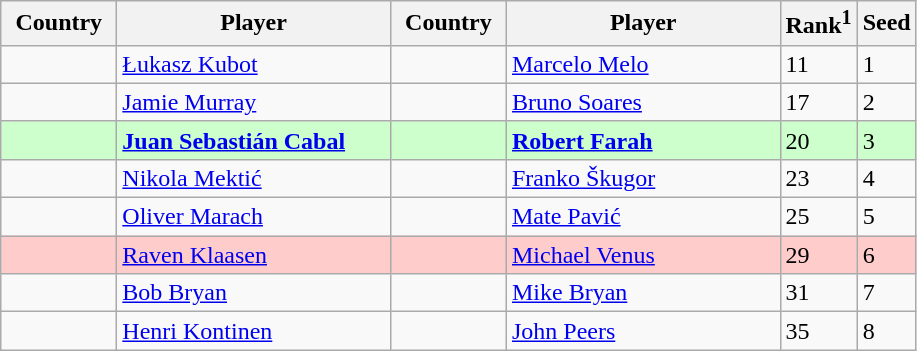<table class="sortable wikitable">
<tr>
<th width="70">Country</th>
<th width="175">Player</th>
<th width="70">Country</th>
<th width="175">Player</th>
<th>Rank<sup>1</sup></th>
<th>Seed</th>
</tr>
<tr>
<td></td>
<td><a href='#'>Łukasz Kubot</a></td>
<td></td>
<td><a href='#'>Marcelo Melo</a></td>
<td>11</td>
<td>1</td>
</tr>
<tr>
<td></td>
<td><a href='#'>Jamie Murray</a></td>
<td></td>
<td><a href='#'>Bruno Soares</a></td>
<td>17</td>
<td>2</td>
</tr>
<tr style="background:#cfc;">
<td></td>
<td><strong><a href='#'>Juan Sebastián Cabal</a></strong></td>
<td></td>
<td><strong><a href='#'>Robert Farah</a></strong></td>
<td>20</td>
<td>3</td>
</tr>
<tr>
<td></td>
<td><a href='#'>Nikola Mektić</a></td>
<td></td>
<td><a href='#'>Franko Škugor</a></td>
<td>23</td>
<td>4</td>
</tr>
<tr>
<td></td>
<td><a href='#'>Oliver Marach</a></td>
<td></td>
<td><a href='#'>Mate Pavić</a></td>
<td>25</td>
<td>5</td>
</tr>
<tr style="background:#fcc;">
<td></td>
<td><a href='#'>Raven Klaasen</a></td>
<td></td>
<td><a href='#'>Michael Venus</a></td>
<td>29</td>
<td>6</td>
</tr>
<tr>
<td></td>
<td><a href='#'>Bob Bryan</a></td>
<td></td>
<td><a href='#'>Mike Bryan</a></td>
<td>31</td>
<td>7</td>
</tr>
<tr>
<td></td>
<td><a href='#'>Henri Kontinen</a></td>
<td></td>
<td><a href='#'>John Peers</a></td>
<td>35</td>
<td>8</td>
</tr>
</table>
